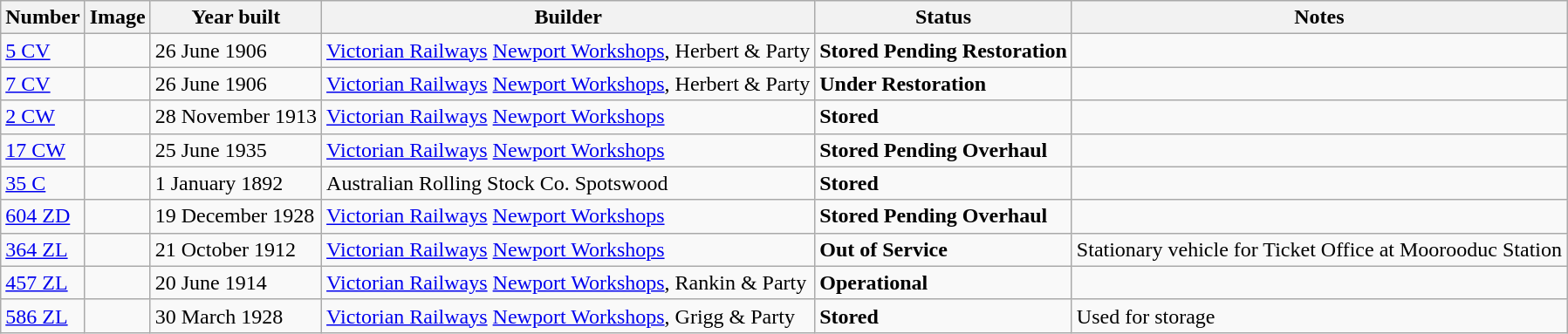<table class="wikitable">
<tr>
<th>Number</th>
<th>Image</th>
<th>Year built</th>
<th>Builder</th>
<th>Status</th>
<th>Notes</th>
</tr>
<tr>
<td><a href='#'>5 CV</a></td>
<td></td>
<td>26 June 1906</td>
<td><a href='#'>Victorian Railways</a> <a href='#'>Newport Workshops</a>, Herbert & Party</td>
<td><strong>Stored Pending Restoration</strong></td>
<td></td>
</tr>
<tr>
<td><a href='#'>7 CV</a></td>
<td></td>
<td>26 June 1906</td>
<td><a href='#'>Victorian Railways</a> <a href='#'>Newport Workshops</a>, Herbert & Party</td>
<td><strong>Under Restoration</strong></td>
<td></td>
</tr>
<tr>
<td><a href='#'>2 CW</a></td>
<td></td>
<td>28 November 1913</td>
<td><a href='#'>Victorian Railways</a> <a href='#'>Newport Workshops</a></td>
<td><strong>Stored</strong></td>
<td></td>
</tr>
<tr>
<td><a href='#'>17 CW</a></td>
<td></td>
<td>25 June 1935</td>
<td><a href='#'>Victorian Railways</a> <a href='#'>Newport Workshops</a></td>
<td><strong>Stored Pending Overhaul</strong></td>
<td></td>
</tr>
<tr>
<td><a href='#'>35 C</a></td>
<td></td>
<td>1 January 1892</td>
<td>Australian Rolling Stock Co. Spotswood</td>
<td><strong>Stored</strong></td>
<td></td>
</tr>
<tr>
<td><a href='#'>604 ZD</a></td>
<td></td>
<td>19 December 1928</td>
<td><a href='#'>Victorian Railways</a> <a href='#'>Newport Workshops</a></td>
<td><strong>Stored Pending Overhaul</strong></td>
<td></td>
</tr>
<tr>
<td><a href='#'>364 ZL</a></td>
<td></td>
<td>21 October 1912</td>
<td><a href='#'>Victorian Railways</a> <a href='#'>Newport Workshops</a></td>
<td><strong>Out of Service</strong></td>
<td>Stationary vehicle for Ticket Office at Moorooduc Station</td>
</tr>
<tr>
<td><a href='#'>457 ZL</a></td>
<td></td>
<td>20 June 1914</td>
<td><a href='#'>Victorian Railways</a> <a href='#'>Newport Workshops</a>, Rankin & Party</td>
<td><strong>Operational</strong></td>
<td></td>
</tr>
<tr>
<td><a href='#'>586 ZL</a></td>
<td></td>
<td>30 March 1928</td>
<td><a href='#'>Victorian Railways</a> <a href='#'>Newport Workshops</a>, Grigg & Party</td>
<td><strong>Stored</strong></td>
<td>Used for storage</td>
</tr>
</table>
